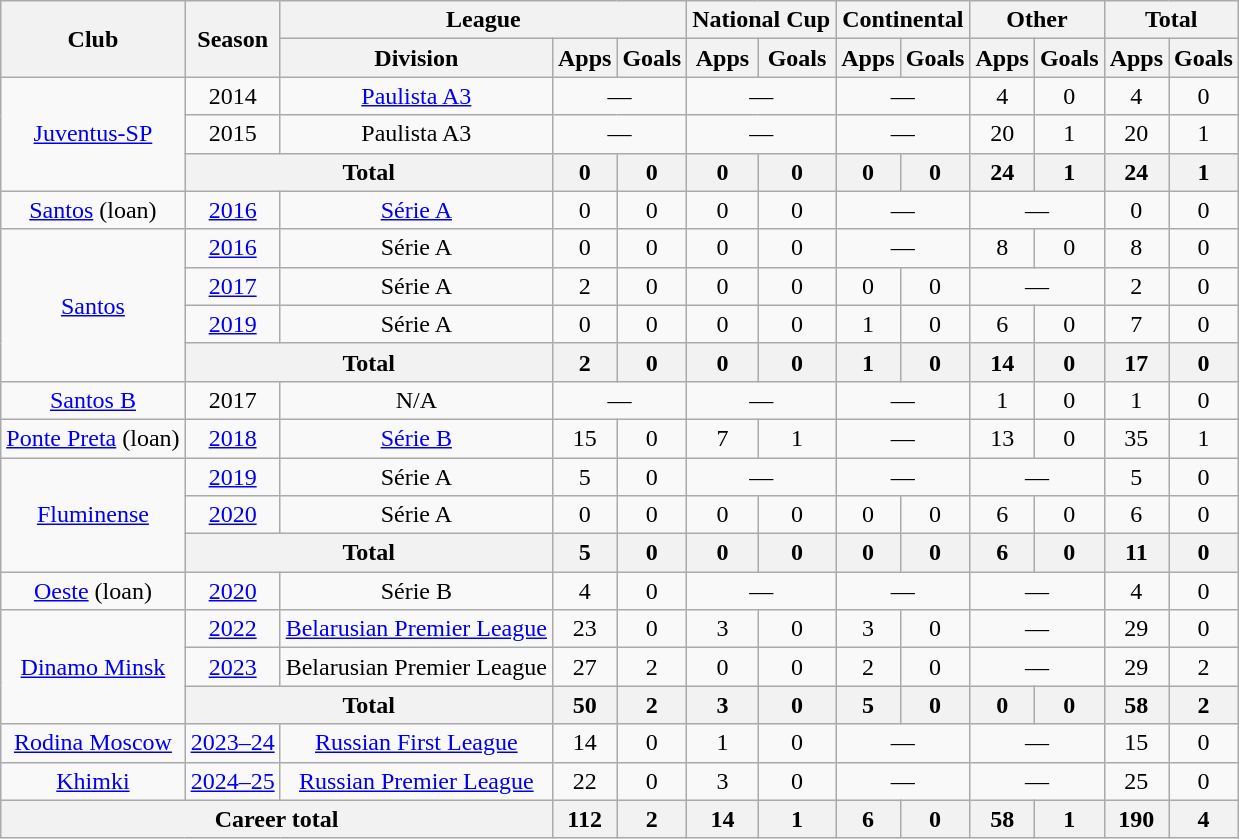<table class="wikitable" style="text-align: center;">
<tr>
<th rowspan="2">Club</th>
<th rowspan="2">Season</th>
<th colspan="3">League</th>
<th colspan="2">National Cup</th>
<th colspan="2">Continental</th>
<th colspan="2">Other</th>
<th colspan="2">Total</th>
</tr>
<tr>
<th>Division</th>
<th>Apps</th>
<th>Goals</th>
<th>Apps</th>
<th>Goals</th>
<th>Apps</th>
<th>Goals</th>
<th>Apps</th>
<th>Goals</th>
<th>Apps</th>
<th>Goals</th>
</tr>
<tr>
<td rowspan="3"><a href='#'>Juventus-SP</a></td>
<td>2014</td>
<td><a href='#'>Paulista A3</a></td>
<td colspan="2">—</td>
<td colspan="2">—</td>
<td colspan="2">—</td>
<td>4</td>
<td>0</td>
<td>4</td>
<td>0</td>
</tr>
<tr>
<td>2015</td>
<td>Paulista A3</td>
<td colspan="2">—</td>
<td colspan="2">—</td>
<td colspan="2">—</td>
<td>20</td>
<td>1</td>
<td>20</td>
<td>1</td>
</tr>
<tr>
<th colspan=2>Total</th>
<th>0</th>
<th>0</th>
<th>0</th>
<th>0</th>
<th>0</th>
<th>0</th>
<th>24</th>
<th>1</th>
<th>24</th>
<th>1</th>
</tr>
<tr>
<td><a href='#'>Santos</a> (loan)</td>
<td><a href='#'>2016</a></td>
<td><a href='#'>Série A</a></td>
<td>0</td>
<td>0</td>
<td>0</td>
<td>0</td>
<td colspan="2">—</td>
<td colspan="2">—</td>
<td>0</td>
<td>0</td>
</tr>
<tr>
<td rowspan="4"><a href='#'>Santos</a></td>
<td><a href='#'>2016</a></td>
<td>Série A</td>
<td>0</td>
<td>0</td>
<td>0</td>
<td>0</td>
<td colspan="2">—</td>
<td>8</td>
<td>0</td>
<td>8</td>
<td>0</td>
</tr>
<tr>
<td><a href='#'>2017</a></td>
<td>Série A</td>
<td>2</td>
<td>0</td>
<td>0</td>
<td>0</td>
<td>0</td>
<td>0</td>
<td colspan="2">—</td>
<td>2</td>
<td>0</td>
</tr>
<tr>
<td><a href='#'>2019</a></td>
<td>Série A</td>
<td>0</td>
<td>0</td>
<td>0</td>
<td>0</td>
<td>1</td>
<td>0</td>
<td>6</td>
<td>0</td>
<td>7</td>
<td>0</td>
</tr>
<tr>
<th colspan=2>Total</th>
<th>2</th>
<th>0</th>
<th>0</th>
<th>0</th>
<th>1</th>
<th>0</th>
<th>14</th>
<th>0</th>
<th>17</th>
<th>0</th>
</tr>
<tr>
<td><a href='#'>Santos B</a></td>
<td>2017</td>
<td>N/A</td>
<td colspan="2">—</td>
<td colspan="2">—</td>
<td colspan="2">—</td>
<td>1</td>
<td>0</td>
<td>1</td>
<td>0</td>
</tr>
<tr>
<td><a href='#'>Ponte Preta</a> (loan)</td>
<td><a href='#'>2018</a></td>
<td><a href='#'>Série B</a></td>
<td>15</td>
<td>0</td>
<td>7</td>
<td>1</td>
<td colspan="2">—</td>
<td>13</td>
<td>0</td>
<td>35</td>
<td>1</td>
</tr>
<tr>
<td rowspan="3"><a href='#'>Fluminense</a></td>
<td><a href='#'>2019</a></td>
<td>Série A</td>
<td>5</td>
<td>0</td>
<td colspan="2">—</td>
<td colspan="2">—</td>
<td colspan="2">—</td>
<td>5</td>
<td>0</td>
</tr>
<tr>
<td><a href='#'>2020</a></td>
<td>Série A</td>
<td>0</td>
<td>0</td>
<td>0</td>
<td>0</td>
<td>0</td>
<td>0</td>
<td>6</td>
<td>0</td>
<td>6</td>
<td>0</td>
</tr>
<tr>
<th colspan=2>Total</th>
<th>5</th>
<th>0</th>
<th>0</th>
<th>0</th>
<th>0</th>
<th>0</th>
<th>6</th>
<th>0</th>
<th>11</th>
<th>0</th>
</tr>
<tr>
<td><a href='#'>Oeste</a> (loan)</td>
<td><a href='#'>2020</a></td>
<td>Série B</td>
<td>4</td>
<td>0</td>
<td colspan="2">—</td>
<td colspan="2">—</td>
<td colspan="2">—</td>
<td>4</td>
<td>0</td>
</tr>
<tr>
<td rowspan="3"><a href='#'>Dinamo Minsk</a></td>
<td><a href='#'>2022</a></td>
<td><a href='#'>Belarusian Premier League</a></td>
<td>23</td>
<td>0</td>
<td>3</td>
<td>0</td>
<td>3</td>
<td>0</td>
<td colspan="2">—</td>
<td>29</td>
<td>0</td>
</tr>
<tr>
<td><a href='#'>2023</a></td>
<td>Belarusian Premier League</td>
<td>27</td>
<td>2</td>
<td>0</td>
<td>0</td>
<td>2</td>
<td>0</td>
<td colspan="2">—</td>
<td>29</td>
<td>2</td>
</tr>
<tr>
<th colspan=2>Total</th>
<th>50</th>
<th>2</th>
<th>3</th>
<th>0</th>
<th>5</th>
<th>0</th>
<th>0</th>
<th>0</th>
<th>58</th>
<th>2</th>
</tr>
<tr>
<td><a href='#'>Rodina Moscow</a></td>
<td><a href='#'>2023–24</a></td>
<td><a href='#'>Russian First League</a></td>
<td>14</td>
<td>0</td>
<td>1</td>
<td>0</td>
<td colspan="2">—</td>
<td colspan="2">—</td>
<td>15</td>
<td>0</td>
</tr>
<tr>
<td><a href='#'>Khimki</a></td>
<td><a href='#'>2024–25</a></td>
<td><a href='#'>Russian Premier League</a></td>
<td>22</td>
<td>0</td>
<td>3</td>
<td>0</td>
<td colspan="2">—</td>
<td colspan="2">—</td>
<td>25</td>
<td>0</td>
</tr>
<tr>
<th colspan="3">Career total</th>
<th>112</th>
<th>2</th>
<th>14</th>
<th>1</th>
<th>6</th>
<th>0</th>
<th>58</th>
<th>1</th>
<th>190</th>
<th>4</th>
</tr>
</table>
